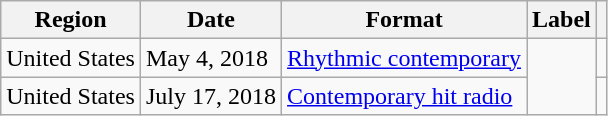<table class="wikitable plainrowheaders">
<tr>
<th scope="col">Region</th>
<th scope="col">Date</th>
<th scope="col">Format</th>
<th scope="col">Label</th>
<th scope="col"></th>
</tr>
<tr>
<td scope="row">United States</td>
<td>May 4, 2018</td>
<td><a href='#'>Rhythmic contemporary</a></td>
<td rowspan="2"></td>
<td></td>
</tr>
<tr>
<td>United States</td>
<td>July 17, 2018</td>
<td><a href='#'>Contemporary hit radio</a></td>
<td></td>
</tr>
</table>
